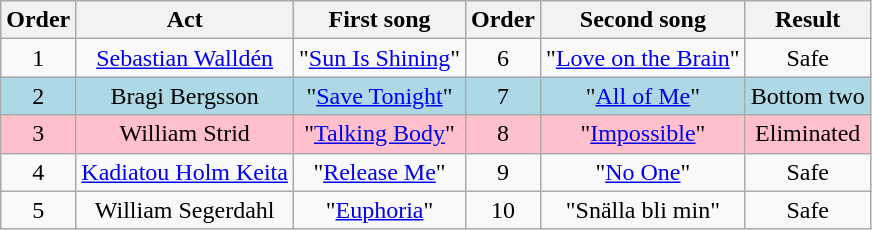<table class="wikitable plainrowheaders" style="text-align:center;">
<tr>
<th>Order</th>
<th>Act</th>
<th>First song</th>
<th>Order</th>
<th>Second song</th>
<th>Result</th>
</tr>
<tr>
<td>1</td>
<td><a href='#'>Sebastian Walldén</a></td>
<td>"<a href='#'>Sun Is Shining</a>"</td>
<td>6</td>
<td>"<a href='#'>Love on the Brain</a>"</td>
<td>Safe</td>
</tr>
<tr style="background:lightblue;">
<td>2</td>
<td>Bragi Bergsson</td>
<td>"<a href='#'>Save Tonight</a>"</td>
<td>7</td>
<td>"<a href='#'>All of Me</a>"</td>
<td>Bottom two</td>
</tr>
<tr style="background:pink;">
<td>3</td>
<td>William Strid</td>
<td>"<a href='#'>Talking Body</a>"</td>
<td>8</td>
<td>"<a href='#'>Impossible</a>"</td>
<td>Eliminated</td>
</tr>
<tr>
<td>4</td>
<td><a href='#'>Kadiatou Holm Keita</a></td>
<td>"<a href='#'>Release Me</a>"</td>
<td>9</td>
<td>"<a href='#'>No One</a>"</td>
<td>Safe</td>
</tr>
<tr>
<td>5</td>
<td>William Segerdahl</td>
<td>"<a href='#'>Euphoria</a>"</td>
<td>10</td>
<td>"Snälla bli min"</td>
<td>Safe</td>
</tr>
</table>
